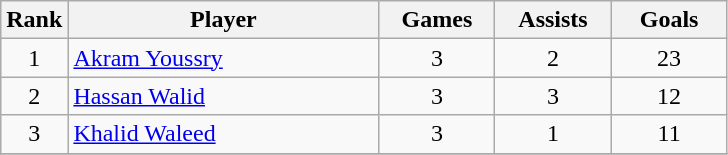<table class="wikitable sortable" style="text-align: center">
<tr>
<th width="10">Rank</th>
<th width="200">Player</th>
<th width="70">Games</th>
<th width="70">Assists</th>
<th width="70">Goals</th>
</tr>
<tr>
<td>1</td>
<td align="left"><a href='#'>Akram Youssry</a></td>
<td>3</td>
<td>2</td>
<td>23</td>
</tr>
<tr>
<td>2</td>
<td align="left"><a href='#'>Hassan Walid</a></td>
<td>3</td>
<td>3</td>
<td>12</td>
</tr>
<tr>
<td>3</td>
<td align="left"><a href='#'>Khalid Waleed</a></td>
<td>3</td>
<td>1</td>
<td>11</td>
</tr>
<tr>
</tr>
</table>
